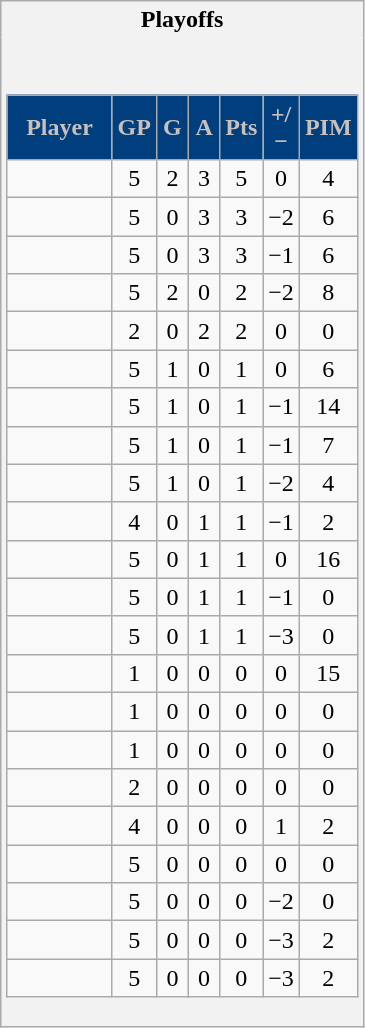<table class="wikitable" style="border: 1px solid #aaa;">
<tr>
<th style="border: 0;">Playoffs</th>
</tr>
<tr>
<td style="background: #f2f2f2; border: 0; text-align: center;"><br><table class="wikitable sortable" width="100%">
<tr align=center>
<th style="background:#003e7e;color:#c9c0bb;" width="40%">Player</th>
<th style="background:#003e7e;color:#c9c0bb;" width="10%">GP</th>
<th style="background:#003e7e;color:#c9c0bb;" width="10%">G</th>
<th style="background:#003e7e;color:#c9c0bb;" width="10%">A</th>
<th style="background:#003e7e;color:#c9c0bb;" width="10%">Pts</th>
<th style="background:#003e7e;color:#c9c0bb;" width="10%">+/−</th>
<th style="background:#003e7e;color:#c9c0bb;" width="10%">PIM</th>
</tr>
<tr>
<td></td>
<td>5</td>
<td>2</td>
<td>3</td>
<td>5</td>
<td>0</td>
<td>4</td>
</tr>
<tr>
<td></td>
<td>5</td>
<td>0</td>
<td>3</td>
<td>3</td>
<td>−2</td>
<td>6</td>
</tr>
<tr>
<td></td>
<td>5</td>
<td>0</td>
<td>3</td>
<td>3</td>
<td>−1</td>
<td>6</td>
</tr>
<tr>
<td></td>
<td>5</td>
<td>2</td>
<td>0</td>
<td>2</td>
<td>−2</td>
<td>8</td>
</tr>
<tr>
<td></td>
<td>2</td>
<td>0</td>
<td>2</td>
<td>2</td>
<td>0</td>
<td>0</td>
</tr>
<tr>
<td></td>
<td>5</td>
<td>1</td>
<td>0</td>
<td>1</td>
<td>0</td>
<td>6</td>
</tr>
<tr>
<td></td>
<td>5</td>
<td>1</td>
<td>0</td>
<td>1</td>
<td>−1</td>
<td>14</td>
</tr>
<tr>
<td></td>
<td>5</td>
<td>1</td>
<td>0</td>
<td>1</td>
<td>−1</td>
<td>7</td>
</tr>
<tr>
<td></td>
<td>5</td>
<td>1</td>
<td>0</td>
<td>1</td>
<td>−2</td>
<td>4</td>
</tr>
<tr>
<td></td>
<td>4</td>
<td>0</td>
<td>1</td>
<td>1</td>
<td>−1</td>
<td>2</td>
</tr>
<tr>
<td></td>
<td>5</td>
<td>0</td>
<td>1</td>
<td>1</td>
<td>0</td>
<td>16</td>
</tr>
<tr>
<td></td>
<td>5</td>
<td>0</td>
<td>1</td>
<td>1</td>
<td>−1</td>
<td>0</td>
</tr>
<tr>
<td></td>
<td>5</td>
<td>0</td>
<td>1</td>
<td>1</td>
<td>−3</td>
<td>0</td>
</tr>
<tr>
<td></td>
<td>1</td>
<td>0</td>
<td>0</td>
<td>0</td>
<td>0</td>
<td>15</td>
</tr>
<tr>
<td></td>
<td>1</td>
<td>0</td>
<td>0</td>
<td>0</td>
<td>0</td>
<td>0</td>
</tr>
<tr>
<td></td>
<td>1</td>
<td>0</td>
<td>0</td>
<td>0</td>
<td>0</td>
<td>0</td>
</tr>
<tr>
<td></td>
<td>2</td>
<td>0</td>
<td>0</td>
<td>0</td>
<td>0</td>
<td>0</td>
</tr>
<tr>
<td></td>
<td>4</td>
<td>0</td>
<td>0</td>
<td>0</td>
<td>1</td>
<td>2</td>
</tr>
<tr>
<td></td>
<td>5</td>
<td>0</td>
<td>0</td>
<td>0</td>
<td>0</td>
<td>0</td>
</tr>
<tr>
<td></td>
<td>5</td>
<td>0</td>
<td>0</td>
<td>0</td>
<td>−2</td>
<td>0</td>
</tr>
<tr>
<td></td>
<td>5</td>
<td>0</td>
<td>0</td>
<td>0</td>
<td>−3</td>
<td>2</td>
</tr>
<tr>
<td></td>
<td>5</td>
<td>0</td>
<td>0</td>
<td>0</td>
<td>−3</td>
<td>2</td>
</tr>
</table>
</td>
</tr>
</table>
